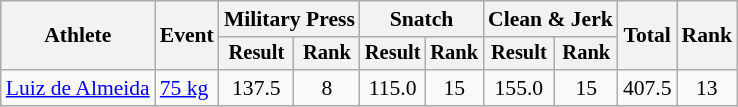<table class="wikitable" style="font-size:90%">
<tr>
<th rowspan="2">Athlete</th>
<th rowspan="2">Event</th>
<th colspan="2">Military Press</th>
<th colspan="2">Snatch</th>
<th colspan="2">Clean & Jerk</th>
<th rowspan="2">Total</th>
<th rowspan="2">Rank</th>
</tr>
<tr style="font-size:95%">
<th>Result</th>
<th>Rank</th>
<th>Result</th>
<th>Rank</th>
<th>Result</th>
<th>Rank</th>
</tr>
<tr align=center>
<td align=left><a href='#'>Luiz de Almeida</a></td>
<td align=left><a href='#'>75 kg</a></td>
<td>137.5</td>
<td>8</td>
<td>115.0</td>
<td>15</td>
<td>155.0</td>
<td>15</td>
<td>407.5</td>
<td>13</td>
</tr>
</table>
